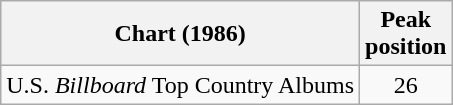<table class="wikitable">
<tr>
<th>Chart (1986)</th>
<th>Peak<br>position</th>
</tr>
<tr>
<td>U.S. <em>Billboard</em> Top Country Albums</td>
<td align="center">26</td>
</tr>
</table>
